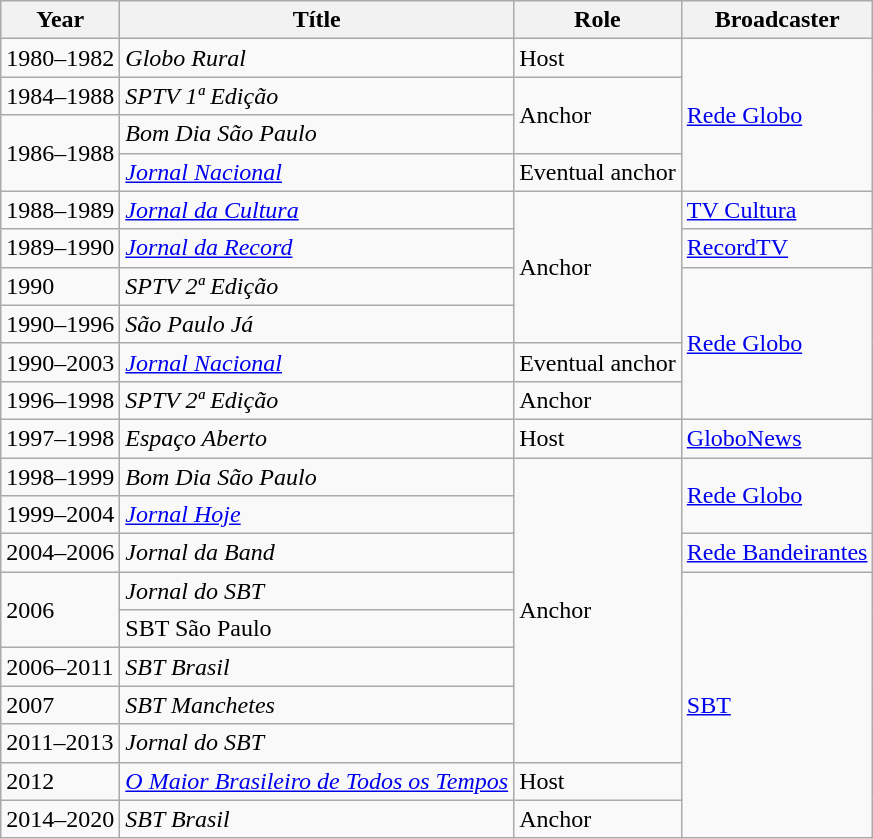<table class="wikitable">
<tr>
<th>Year</th>
<th>Títle</th>
<th>Role</th>
<th>Broadcaster</th>
</tr>
<tr>
<td>1980–1982</td>
<td><em>Globo Rural</em></td>
<td>Host</td>
<td rowspan=4><a href='#'>Rede Globo</a></td>
</tr>
<tr>
<td>1984–1988</td>
<td><em>SPTV 1ª Edição</em></td>
<td rowspan=2>Anchor</td>
</tr>
<tr>
<td rowspan=2>1986–1988</td>
<td><em>Bom Dia São Paulo</em></td>
</tr>
<tr>
<td><em><a href='#'>Jornal Nacional</a></em></td>
<td>Eventual anchor</td>
</tr>
<tr>
<td>1988–1989</td>
<td><em><a href='#'>Jornal da Cultura</a></em></td>
<td rowspan=4>Anchor</td>
<td><a href='#'>TV Cultura</a></td>
</tr>
<tr>
<td>1989–1990</td>
<td><em><a href='#'>Jornal da Record</a></em></td>
<td><a href='#'>RecordTV</a></td>
</tr>
<tr>
<td>1990</td>
<td><em>SPTV 2ª Edição</em></td>
<td rowspan=4><a href='#'>Rede Globo</a></td>
</tr>
<tr>
<td>1990–1996</td>
<td><em>São Paulo Já</em></td>
</tr>
<tr>
<td>1990–2003</td>
<td><em><a href='#'>Jornal Nacional</a></em></td>
<td>Eventual anchor</td>
</tr>
<tr>
<td>1996–1998</td>
<td><em>SPTV 2ª Edição</em></td>
<td>Anchor</td>
</tr>
<tr>
<td>1997–1998</td>
<td><em>Espaço Aberto</em></td>
<td>Host</td>
<td><a href='#'>GloboNews</a></td>
</tr>
<tr>
<td>1998–1999</td>
<td><em>Bom Dia São Paulo</em></td>
<td rowspan=8>Anchor</td>
<td rowspan=2><a href='#'>Rede Globo</a></td>
</tr>
<tr>
<td>1999–2004</td>
<td><em><a href='#'>Jornal Hoje</a></em></td>
</tr>
<tr>
<td>2004–2006</td>
<td><em>Jornal da Band</em></td>
<td><a href='#'>Rede Bandeirantes</a></td>
</tr>
<tr>
<td rowspan=2>2006</td>
<td><em>Jornal do SBT</em></td>
<td rowspan=7><a href='#'>SBT</a></td>
</tr>
<tr>
<td>SBT São Paulo</td>
</tr>
<tr>
<td>2006–2011</td>
<td><em>SBT Brasil</em></td>
</tr>
<tr>
<td>2007</td>
<td><em>SBT Manchetes</em></td>
</tr>
<tr>
<td>2011–2013</td>
<td><em>Jornal do SBT</em></td>
</tr>
<tr>
<td>2012</td>
<td><em><a href='#'>O Maior Brasileiro de Todos os Tempos</a></em></td>
<td>Host</td>
</tr>
<tr>
<td>2014–2020</td>
<td><em>SBT Brasil</em></td>
<td>Anchor</td>
</tr>
</table>
